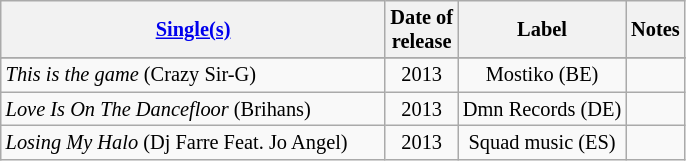<table class="wikitable sortable" style="margin:0.5em 1em 0.5em 0; font-size: 85%; text-align:center;">
<tr>
<th width=250><a href='#'>Single(s)</a></th>
<th>Date of <br>release</th>
<th>Label</th>
<th>Notes</th>
</tr>
<tr>
</tr>
<tr>
<td align="left"><em>This is the game</em> (Crazy Sir-G)</td>
<td>2013</td>
<td>Mostiko (BE)</td>
<td></td>
</tr>
<tr>
<td align="left"><em>Love Is On The Dancefloor</em> (Brihans)</td>
<td>2013</td>
<td>Dmn Records (DE)</td>
<td></td>
</tr>
<tr>
<td align="left"><em>Losing My Halo</em> (Dj Farre Feat. Jo Angel)</td>
<td>2013</td>
<td>Squad music (ES)</td>
<td></td>
</tr>
</table>
